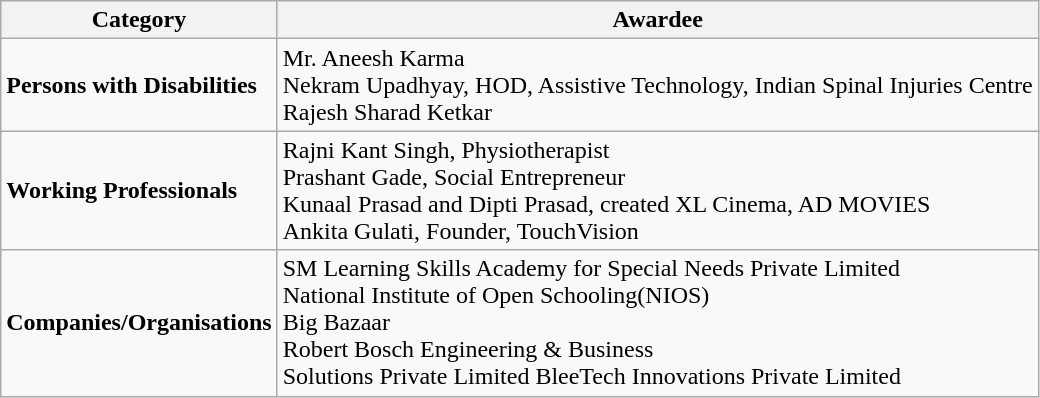<table class="wikitable">
<tr>
<th>Category</th>
<th>Awardee</th>
</tr>
<tr>
<td><strong>Persons with Disabilities</strong></td>
<td>Mr. Aneesh Karma<br>Nekram Upadhyay, HOD, Assistive Technology, Indian Spinal Injuries Centre<br>Rajesh Sharad Ketkar</td>
</tr>
<tr>
<td><strong>Working Professionals</strong></td>
<td>Rajni Kant Singh, Physiotherapist<br>Prashant Gade, Social Entrepreneur<br>Kunaal Prasad and Dipti Prasad, created XL Cinema, AD MOVIES<br>Ankita Gulati, Founder, TouchVision</td>
</tr>
<tr>
<td><strong>Companies/Organisations</strong></td>
<td>SM Learning Skills Academy for Special Needs Private Limited<br>National Institute of Open Schooling(NIOS)<br>Big Bazaar<br>Robert Bosch Engineering & Business<br>Solutions Private Limited BleeTech Innovations Private Limited</td>
</tr>
</table>
